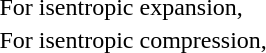<table>
<tr>
<td>For isentropic expansion,</td>
<td></td>
</tr>
<tr>
<td>For isentropic compression,</td>
<td></td>
</tr>
<tr>
</tr>
</table>
